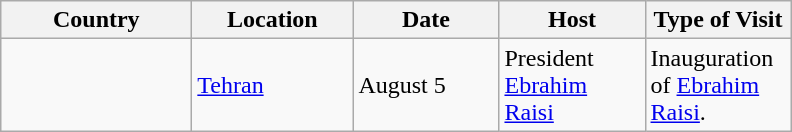<table class="wikitable">
<tr>
<th style="width:120px;">Country</th>
<th style="width:100px;">Location</th>
<th style="width:90px;">Date</th>
<th style="width:90px;">Host</th>
<th style="width:90px;">Type of Visit</th>
</tr>
<tr>
<td></td>
<td><a href='#'>Tehran</a></td>
<td>August 5</td>
<td>President <a href='#'>Ebrahim Raisi</a></td>
<td>Inauguration of <a href='#'>Ebrahim Raisi</a>.</td>
</tr>
</table>
